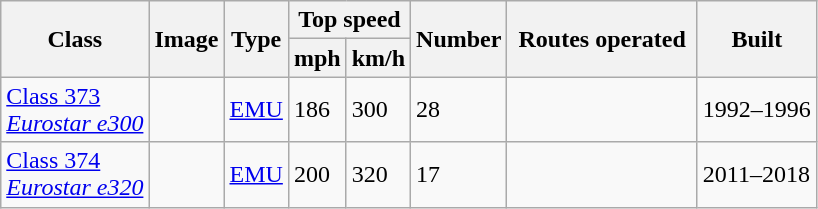<table class="wikitable">
<tr>
<th rowspan="2">Class</th>
<th rowspan="2">Image</th>
<th rowspan="2">Type</th>
<th colspan="2">Top speed</th>
<th rowspan="2">Num­ber</th>
<th rowspan="2"> Routes operated </th>
<th rowspan="2"> Built </th>
</tr>
<tr>
<th>mph</th>
<th>km/h</th>
</tr>
<tr>
<td><a href='#'>Class 373 <br> <em>Eurostar e300</em></a></td>
<td></td>
<td><a href='#'>EMU</a></td>
<td>186</td>
<td>300</td>
<td>28</td>
<td></td>
<td>1992–1996</td>
</tr>
<tr>
<td><a href='#'>Class 374 <br> <em>Eurostar e320</em></a></td>
<td></td>
<td><a href='#'>EMU</a></td>
<td>200</td>
<td>320</td>
<td>17</td>
<td></td>
<td>2011–2018</td>
</tr>
</table>
